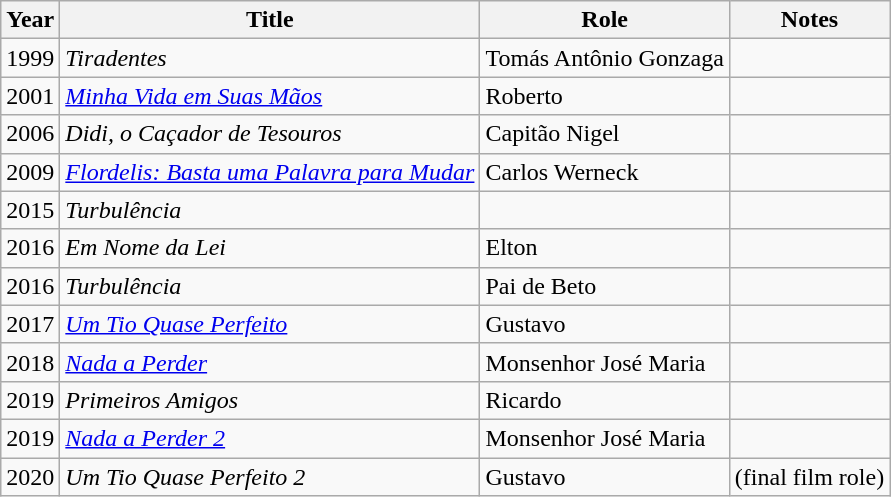<table class="wikitable">
<tr>
<th>Year</th>
<th>Title</th>
<th>Role</th>
<th>Notes</th>
</tr>
<tr>
<td>1999</td>
<td><em>Tiradentes</em></td>
<td>Tomás Antônio Gonzaga</td>
<td></td>
</tr>
<tr>
<td>2001</td>
<td><em><a href='#'>Minha Vida em Suas Mãos</a></em></td>
<td>Roberto</td>
<td></td>
</tr>
<tr>
<td>2006</td>
<td><em>Didi, o Caçador de Tesouros</em></td>
<td>Capitão Nigel</td>
<td></td>
</tr>
<tr>
<td>2009</td>
<td><em><a href='#'>Flordelis: Basta uma Palavra para Mudar</a></em></td>
<td>Carlos Werneck</td>
<td></td>
</tr>
<tr>
<td>2015</td>
<td><em>Turbulência</em></td>
<td></td>
<td></td>
</tr>
<tr>
<td>2016</td>
<td><em>Em Nome da Lei</em></td>
<td>Elton</td>
<td></td>
</tr>
<tr>
<td>2016</td>
<td><em>Turbulência</em></td>
<td>Pai de Beto</td>
<td></td>
</tr>
<tr>
<td>2017</td>
<td><em><a href='#'>Um Tio Quase Perfeito</a></em></td>
<td>Gustavo</td>
<td></td>
</tr>
<tr>
<td>2018</td>
<td><em><a href='#'>Nada a Perder</a></em></td>
<td>Monsenhor José Maria</td>
<td></td>
</tr>
<tr>
<td>2019</td>
<td><em>Primeiros Amigos</em></td>
<td>Ricardo</td>
<td></td>
</tr>
<tr>
<td>2019</td>
<td><em><a href='#'>Nada a Perder 2</a></em></td>
<td>Monsenhor José Maria</td>
<td></td>
</tr>
<tr>
<td>2020</td>
<td><em>Um Tio Quase Perfeito 2</em></td>
<td>Gustavo</td>
<td>(final film role)</td>
</tr>
</table>
